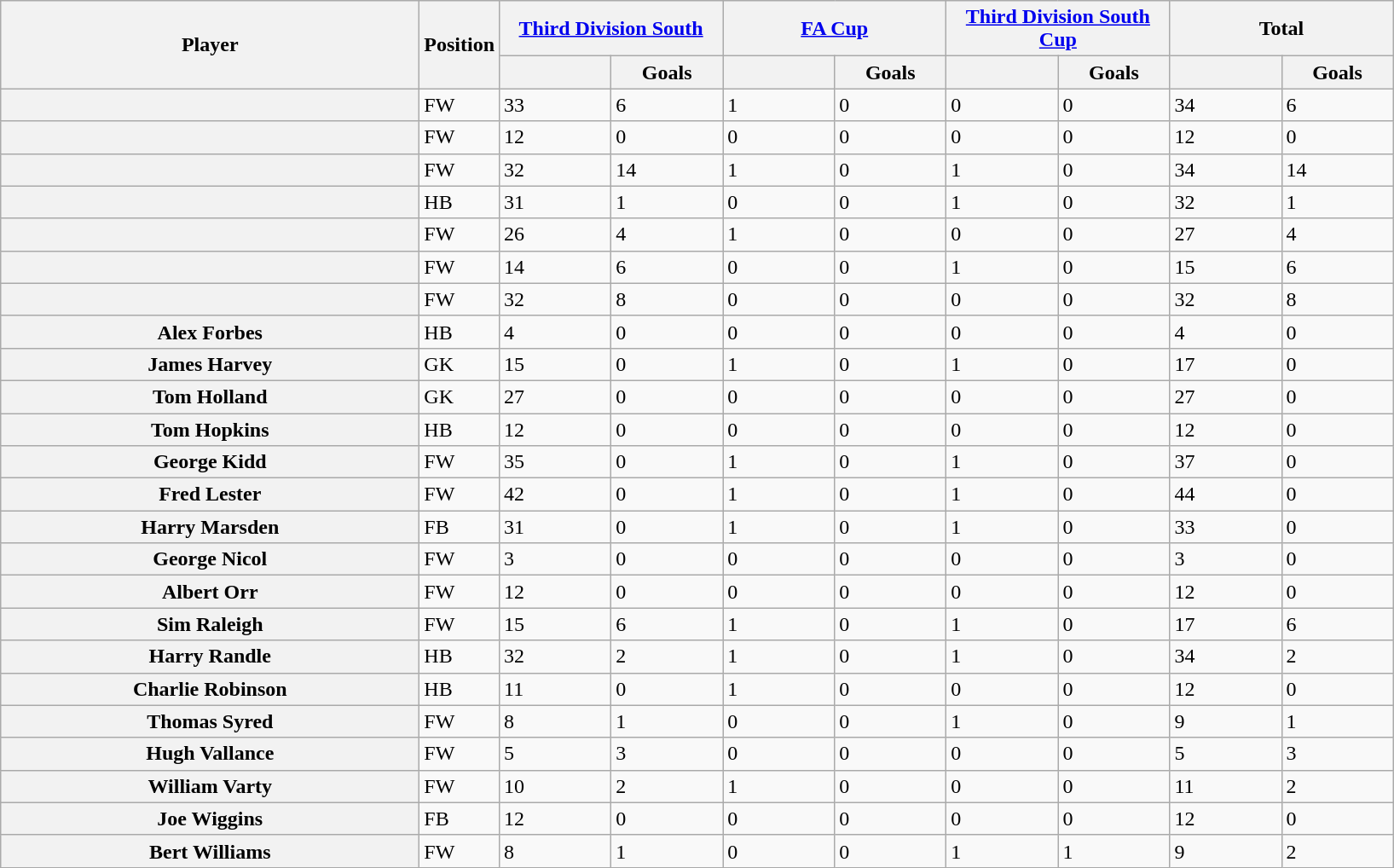<table class="wikitable plainrowheaders sortable">
<tr>
<th rowspan=2 style="width:20em"scope=col>Player</th>
<th rowspan=2>Position</th>
<th colspan=2 style="width:10em"scope=col><a href='#'>Third Division South</a></th>
<th colspan=2 style="width:10em"scope=col><a href='#'>FA Cup</a></th>
<th colspan=2 style="width:10em"scope=col><a href='#'>Third Division South Cup</a></th>
<th colspan=2 style="width:10em"scope=col>Total</th>
</tr>
<tr>
<th style="width:5em"></th>
<th style="width:5em">Goals</th>
<th style="width:5em"></th>
<th style="width:5em">Goals</th>
<th style="width:5em"></th>
<th style="width:5em">Goals</th>
<th style="width:5em"></th>
<th style="width:5em">Goals</th>
</tr>
<tr>
<th scope=row></th>
<td>FW</td>
<td>33</td>
<td>6</td>
<td>1</td>
<td>0</td>
<td>0</td>
<td>0</td>
<td>34</td>
<td>6</td>
</tr>
<tr>
<th scope=row></th>
<td>FW</td>
<td>12</td>
<td>0</td>
<td>0</td>
<td>0</td>
<td>0</td>
<td>0</td>
<td>12</td>
<td>0</td>
</tr>
<tr>
<th scope=row></th>
<td>FW</td>
<td>32</td>
<td>14</td>
<td>1</td>
<td>0</td>
<td>1</td>
<td>0</td>
<td>34</td>
<td>14</td>
</tr>
<tr>
<th scope=row></th>
<td>HB</td>
<td>31</td>
<td>1</td>
<td>0</td>
<td>0</td>
<td>1</td>
<td>0</td>
<td>32</td>
<td>1</td>
</tr>
<tr>
<th scope=row></th>
<td>FW</td>
<td>26</td>
<td>4</td>
<td>1</td>
<td>0</td>
<td>0</td>
<td>0</td>
<td>27</td>
<td>4</td>
</tr>
<tr>
<th scope=row></th>
<td>FW</td>
<td>14</td>
<td>6</td>
<td>0</td>
<td>0</td>
<td>1</td>
<td>0</td>
<td>15</td>
<td>6</td>
</tr>
<tr>
<th scope=row></th>
<td>FW</td>
<td>32</td>
<td>8</td>
<td>0</td>
<td>0</td>
<td>0</td>
<td>0</td>
<td>32</td>
<td>8</td>
</tr>
<tr>
<th scope=row>Alex Forbes</th>
<td>HB</td>
<td>4</td>
<td>0</td>
<td>0</td>
<td>0</td>
<td>0</td>
<td>0</td>
<td>4</td>
<td>0</td>
</tr>
<tr>
<th scope=row>James Harvey</th>
<td>GK</td>
<td>15</td>
<td>0</td>
<td>1</td>
<td>0</td>
<td>1</td>
<td>0</td>
<td>17</td>
<td>0</td>
</tr>
<tr>
<th scope=row>Tom Holland</th>
<td>GK</td>
<td>27</td>
<td>0</td>
<td>0</td>
<td>0</td>
<td>0</td>
<td>0</td>
<td>27</td>
<td>0</td>
</tr>
<tr>
<th scope=row>Tom Hopkins</th>
<td>HB</td>
<td>12</td>
<td>0</td>
<td>0</td>
<td>0</td>
<td>0</td>
<td>0</td>
<td>12</td>
<td>0</td>
</tr>
<tr>
<th scope=row>George Kidd</th>
<td>FW</td>
<td>35</td>
<td>0</td>
<td>1</td>
<td>0</td>
<td>1</td>
<td>0</td>
<td>37</td>
<td>0</td>
</tr>
<tr>
<th scope=row>Fred Lester</th>
<td>FW</td>
<td>42</td>
<td>0</td>
<td>1</td>
<td>0</td>
<td>1</td>
<td>0</td>
<td>44</td>
<td>0</td>
</tr>
<tr>
<th scope=row>Harry Marsden</th>
<td>FB</td>
<td>31</td>
<td>0</td>
<td>1</td>
<td>0</td>
<td>1</td>
<td>0</td>
<td>33</td>
<td>0</td>
</tr>
<tr>
<th scope=row>George Nicol</th>
<td>FW</td>
<td>3</td>
<td>0</td>
<td>0</td>
<td>0</td>
<td>0</td>
<td>0</td>
<td>3</td>
<td>0</td>
</tr>
<tr>
<th scope=row>Albert Orr</th>
<td>FW</td>
<td>12</td>
<td>0</td>
<td>0</td>
<td>0</td>
<td>0</td>
<td>0</td>
<td>12</td>
<td>0</td>
</tr>
<tr>
<th scope=row>Sim Raleigh</th>
<td>FW</td>
<td>15</td>
<td>6</td>
<td>1</td>
<td>0</td>
<td>1</td>
<td>0</td>
<td>17</td>
<td>6</td>
</tr>
<tr>
<th scope=row>Harry Randle</th>
<td>HB</td>
<td>32</td>
<td>2</td>
<td>1</td>
<td>0</td>
<td>1</td>
<td>0</td>
<td>34</td>
<td>2</td>
</tr>
<tr>
<th scope=row>Charlie Robinson</th>
<td>HB</td>
<td>11</td>
<td>0</td>
<td>1</td>
<td>0</td>
<td>0</td>
<td>0</td>
<td>12</td>
<td>0</td>
</tr>
<tr>
<th scope=row>Thomas Syred</th>
<td>FW</td>
<td>8</td>
<td>1</td>
<td>0</td>
<td>0</td>
<td>1</td>
<td>0</td>
<td>9</td>
<td>1</td>
</tr>
<tr>
<th scope=row>Hugh Vallance</th>
<td>FW</td>
<td>5</td>
<td>3</td>
<td>0</td>
<td>0</td>
<td>0</td>
<td>0</td>
<td>5</td>
<td>3</td>
</tr>
<tr>
<th scope=row>William Varty</th>
<td>FW</td>
<td>10</td>
<td>2</td>
<td>1</td>
<td>0</td>
<td>0</td>
<td>0</td>
<td>11</td>
<td>2</td>
</tr>
<tr>
<th scope=row>Joe Wiggins</th>
<td>FB</td>
<td>12</td>
<td>0</td>
<td>0</td>
<td>0</td>
<td>0</td>
<td>0</td>
<td>12</td>
<td>0</td>
</tr>
<tr>
<th scope=row>Bert Williams</th>
<td>FW</td>
<td>8</td>
<td>1</td>
<td>0</td>
<td>0</td>
<td>1</td>
<td>1</td>
<td>9</td>
<td>2</td>
</tr>
</table>
